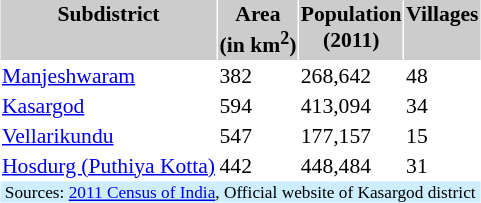<table align="left" class="toccolours" cellspacing="1" cellpadding="1" style="margin-right: .5em; margin-top: .4em; font-size: 90%">
<tr>
</tr>
<tr bgcolor="#cccccc" valign="top">
<th>Subdistrict</th>
<th>Area<br>(in km<sup>2</sup>)</th>
<th>Population<br>(2011)</th>
<th>Villages</th>
</tr>
<tr>
<td><a href='#'>Manjeshwaram</a></td>
<td>382</td>
<td>268,642</td>
<td>48</td>
</tr>
<tr>
<td><a href='#'>Kasargod</a></td>
<td>594</td>
<td>413,094</td>
<td>34</td>
</tr>
<tr>
<td><a href='#'>Vellarikundu</a></td>
<td>547</td>
<td>177,157</td>
<td>15</td>
</tr>
<tr>
<td><a href='#'>Hosdurg (Puthiya Kotta)</a></td>
<td>442</td>
<td>448,484</td>
<td>31</td>
</tr>
<tr>
<td style="font-size: 80%" colspan=5 bgcolor="#cceeff" align="center">Sources: <a href='#'>2011 Census of India</a>, Official website of Kasargod district</td>
</tr>
</table>
